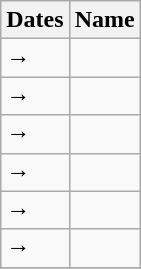<table class="wikitable">
<tr>
<th>Dates</th>
<th>Name</th>
</tr>
<tr>
<td>→</td>
<td></td>
</tr>
<tr>
<td>→</td>
<td></td>
</tr>
<tr>
<td>→</td>
<td></td>
</tr>
<tr>
<td>→</td>
<td></td>
</tr>
<tr>
<td>→</td>
<td></td>
</tr>
<tr>
<td>→</td>
<td></td>
</tr>
<tr>
</tr>
</table>
